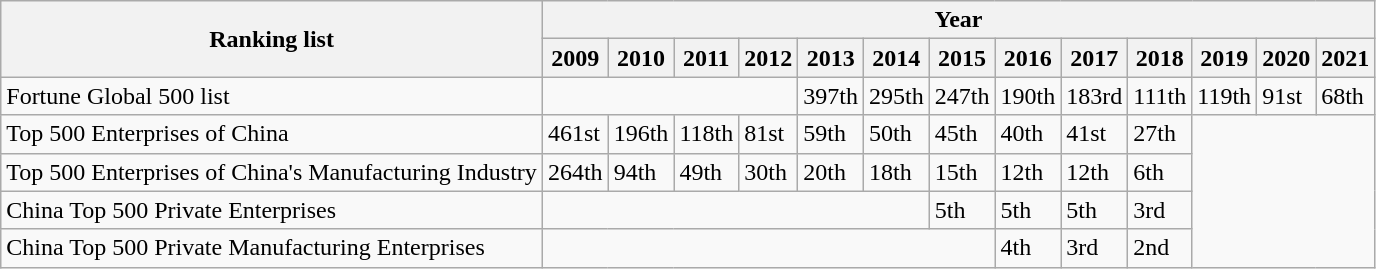<table class="wikitable">
<tr>
<th rowspan="2">Ranking list</th>
<th colspan="13">Year</th>
</tr>
<tr>
<th>2009</th>
<th>2010</th>
<th>2011</th>
<th>2012</th>
<th>2013</th>
<th>2014</th>
<th>2015</th>
<th>2016</th>
<th>2017</th>
<th>2018</th>
<th>2019</th>
<th>2020</th>
<th>2021</th>
</tr>
<tr>
<td>Fortune Global 500 list</td>
<td colspan="4"></td>
<td>397th</td>
<td>295th</td>
<td>247th</td>
<td>190th</td>
<td>183rd</td>
<td>111th</td>
<td>119th</td>
<td>91st</td>
<td>68th</td>
</tr>
<tr>
<td>Top 500 Enterprises of China</td>
<td>461st</td>
<td>196th</td>
<td>118th</td>
<td>81st</td>
<td>59th</td>
<td>50th</td>
<td>45th</td>
<td>40th</td>
<td>41st</td>
<td>27th</td>
</tr>
<tr>
<td>Top 500 Enterprises of China's Manufacturing Industry</td>
<td>264th</td>
<td>94th</td>
<td>49th</td>
<td>30th</td>
<td>20th</td>
<td>18th</td>
<td>15th</td>
<td>12th</td>
<td>12th</td>
<td>6th</td>
</tr>
<tr>
<td>China Top 500 Private Enterprises</td>
<td colspan="6"></td>
<td>5th</td>
<td>5th</td>
<td>5th</td>
<td>3rd</td>
</tr>
<tr>
<td>China Top 500 Private Manufacturing Enterprises</td>
<td colspan="7"></td>
<td>4th</td>
<td>3rd</td>
<td>2nd</td>
</tr>
</table>
